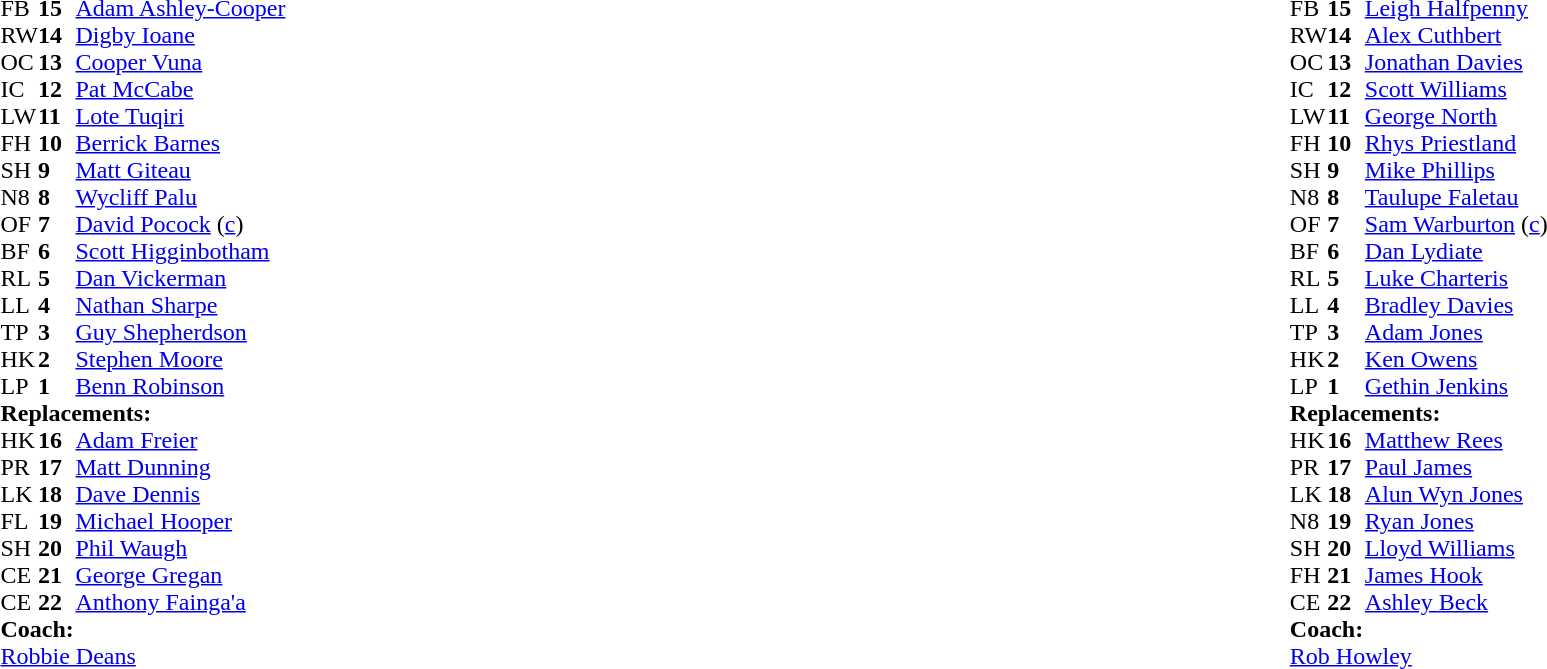<table style="width:100%">
<tr>
<td style="vertical-align:top;width:50%"><br><table cellspacing="0" cellpadding="0">
<tr>
<th width="25"></th>
<th width="25"></th>
</tr>
<tr>
<td>FB</td>
<td><strong>15</strong></td>
<td><a href='#'>Adam Ashley-Cooper</a></td>
</tr>
<tr>
<td>RW</td>
<td><strong>14</strong></td>
<td><a href='#'>Digby Ioane</a></td>
<td></td>
<td></td>
<td></td>
<td></td>
</tr>
<tr>
<td>OC</td>
<td><strong>13</strong></td>
<td><a href='#'>Cooper Vuna</a></td>
<td></td>
<td></td>
</tr>
<tr>
<td>IC</td>
<td><strong>12</strong></td>
<td><a href='#'>Pat McCabe</a></td>
</tr>
<tr>
<td>LW</td>
<td><strong>11</strong></td>
<td><a href='#'>Lote Tuqiri</a></td>
</tr>
<tr>
<td>FH</td>
<td><strong>10</strong></td>
<td><a href='#'>Berrick Barnes</a></td>
</tr>
<tr>
<td>SH</td>
<td><strong>9</strong></td>
<td><a href='#'>Matt Giteau</a></td>
</tr>
<tr>
<td>N8</td>
<td><strong>8</strong></td>
<td><a href='#'>Wycliff Palu</a></td>
<td></td>
<td></td>
</tr>
<tr>
<td>OF</td>
<td><strong>7</strong></td>
<td><a href='#'>David Pocock</a> (<a href='#'>c</a>)</td>
<td></td>
<td></td>
</tr>
<tr>
<td>BF</td>
<td><strong>6</strong></td>
<td><a href='#'>Scott Higginbotham</a></td>
</tr>
<tr>
<td>RL</td>
<td><strong>5</strong></td>
<td><a href='#'>Dan Vickerman</a></td>
<td></td>
<td></td>
</tr>
<tr>
<td>LL</td>
<td><strong>4</strong></td>
<td><a href='#'>Nathan Sharpe</a></td>
</tr>
<tr>
<td>TP</td>
<td><strong>3</strong></td>
<td><a href='#'>Guy Shepherdson</a></td>
<td></td>
<td></td>
</tr>
<tr>
<td>HK</td>
<td><strong>2</strong></td>
<td><a href='#'>Stephen Moore</a></td>
<td></td>
<td></td>
</tr>
<tr>
<td>LP</td>
<td><strong>1</strong></td>
<td><a href='#'>Benn Robinson</a></td>
<td></td>
<td></td>
</tr>
<tr>
<td colspan=3><strong>Replacements:</strong></td>
</tr>
<tr>
<td>HK</td>
<td><strong>16</strong></td>
<td><a href='#'>Adam Freier</a></td>
<td></td>
<td></td>
</tr>
<tr>
<td>PR</td>
<td><strong>17</strong></td>
<td><a href='#'>Matt Dunning</a></td>
<td></td>
<td></td>
</tr>
<tr>
<td>LK</td>
<td><strong>18</strong></td>
<td><a href='#'>Dave Dennis</a></td>
<td></td>
<td></td>
</tr>
<tr>
<td>FL</td>
<td><strong>19</strong></td>
<td><a href='#'>Michael Hooper</a></td>
<td></td>
<td></td>
</tr>
<tr>
<td>SH</td>
<td><strong>20</strong></td>
<td><a href='#'>Phil Waugh</a></td>
</tr>
<tr>
<td>CE</td>
<td><strong>21</strong></td>
<td><a href='#'>George Gregan</a></td>
<td></td>
<td></td>
<td></td>
<td></td>
</tr>
<tr>
<td>CE</td>
<td><strong>22</strong></td>
<td><a href='#'>Anthony Fainga'a</a></td>
</tr>
<tr>
<td colspan=3><strong>Coach:</strong></td>
</tr>
<tr>
<td colspan="4"> <a href='#'>Robbie Deans</a></td>
</tr>
</table>
</td>
<td style="vertical-align:top"></td>
<td style="vertical-align:top;width:50%"><br><table cellspacing="0" cellpadding="0" style="margin:auto">
<tr>
<th width="25"></th>
<th width="25"></th>
</tr>
<tr>
<td>FB</td>
<td><strong>15</strong></td>
<td><a href='#'>Leigh Halfpenny</a></td>
</tr>
<tr>
<td>RW</td>
<td><strong>14</strong></td>
<td><a href='#'>Alex Cuthbert</a></td>
</tr>
<tr>
<td>OC</td>
<td><strong>13</strong></td>
<td><a href='#'>Jonathan Davies</a></td>
</tr>
<tr>
<td>IC</td>
<td><strong>12</strong></td>
<td><a href='#'>Scott Williams</a></td>
<td></td>
<td></td>
</tr>
<tr>
<td>LW</td>
<td><strong>11</strong></td>
<td><a href='#'>George North</a></td>
<td></td>
<td></td>
</tr>
<tr>
<td>FH</td>
<td><strong>10</strong></td>
<td><a href='#'>Rhys Priestland</a></td>
</tr>
<tr>
<td>SH</td>
<td><strong>9</strong></td>
<td><a href='#'>Mike Phillips</a></td>
</tr>
<tr>
<td>N8</td>
<td><strong>8</strong></td>
<td><a href='#'>Taulupe Faletau</a></td>
<td></td>
<td></td>
</tr>
<tr>
<td>OF</td>
<td><strong>7</strong></td>
<td><a href='#'>Sam Warburton</a> (<a href='#'>c</a>)</td>
</tr>
<tr>
<td>BF</td>
<td><strong>6</strong></td>
<td><a href='#'>Dan Lydiate</a></td>
</tr>
<tr>
<td>RL</td>
<td><strong>5</strong></td>
<td><a href='#'>Luke Charteris</a></td>
<td></td>
<td></td>
</tr>
<tr>
<td>LL</td>
<td><strong>4</strong></td>
<td><a href='#'>Bradley Davies</a></td>
</tr>
<tr>
<td>TP</td>
<td><strong>3</strong></td>
<td><a href='#'>Adam Jones</a></td>
<td></td>
<td></td>
</tr>
<tr>
<td>HK</td>
<td><strong>2</strong></td>
<td><a href='#'>Ken Owens</a></td>
<td></td>
<td></td>
</tr>
<tr>
<td>LP</td>
<td><strong>1</strong></td>
<td><a href='#'>Gethin Jenkins</a></td>
</tr>
<tr>
<td colspan=3><strong>Replacements:</strong></td>
</tr>
<tr>
<td>HK</td>
<td><strong>16</strong></td>
<td><a href='#'>Matthew Rees</a></td>
<td></td>
<td></td>
</tr>
<tr>
<td>PR</td>
<td><strong>17</strong></td>
<td><a href='#'>Paul James</a></td>
<td></td>
<td></td>
</tr>
<tr>
<td>LK</td>
<td><strong>18</strong></td>
<td><a href='#'>Alun Wyn Jones</a></td>
<td></td>
<td></td>
</tr>
<tr>
<td>N8</td>
<td><strong>19</strong></td>
<td><a href='#'>Ryan Jones</a></td>
<td></td>
<td></td>
</tr>
<tr>
<td>SH</td>
<td><strong>20</strong></td>
<td><a href='#'>Lloyd Williams</a></td>
</tr>
<tr>
<td>FH</td>
<td><strong>21</strong></td>
<td><a href='#'>James Hook</a></td>
<td></td>
<td></td>
</tr>
<tr>
<td>CE</td>
<td><strong>22</strong></td>
<td><a href='#'>Ashley Beck</a></td>
<td></td>
<td></td>
</tr>
<tr>
<td colspan=3><strong>Coach:</strong></td>
</tr>
<tr>
<td colspan="4"> <a href='#'>Rob Howley</a></td>
</tr>
</table>
</td>
</tr>
</table>
